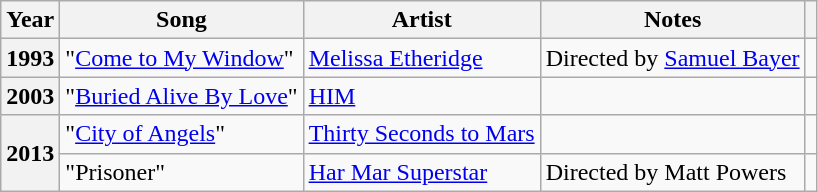<table class="wikitable plainrowheaders sortable" style="margin-right: 0;">
<tr>
<th scope="col">Year</th>
<th scope="col">Song</th>
<th scope="col">Artist</th>
<th scope="col" class="unsortable">Notes</th>
<th scope="col" class="unsortable"></th>
</tr>
<tr>
<th scope="row">1993</th>
<td>"<a href='#'>Come to My Window</a>"</td>
<td><a href='#'>Melissa Etheridge</a></td>
<td>Directed by <a href='#'>Samuel Bayer</a></td>
<td style="text-align:center;"></td>
</tr>
<tr>
<th scope="row">2003</th>
<td>"<a href='#'>Buried Alive By Love</a>"</td>
<td><a href='#'>HIM</a></td>
<td></td>
<td style="text-align:center;"></td>
</tr>
<tr>
<th scope="row" rowspan="2">2013</th>
<td>"<a href='#'>City of Angels</a>"</td>
<td><a href='#'>Thirty Seconds to Mars</a></td>
<td></td>
<td style="text-align:center;"></td>
</tr>
<tr>
<td>"Prisoner"</td>
<td><a href='#'>Har Mar Superstar</a></td>
<td>Directed by Matt Powers</td>
<td style="text-align:center;"></td>
</tr>
</table>
